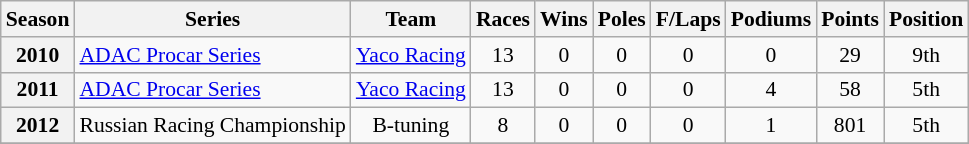<table class="wikitable" style="font-size: 90%; text-align:center">
<tr>
<th>Season</th>
<th>Series</th>
<th>Team</th>
<th>Races</th>
<th>Wins</th>
<th>Poles</th>
<th>F/Laps</th>
<th>Podiums</th>
<th>Points</th>
<th>Position</th>
</tr>
<tr>
<th>2010</th>
<td align=left><a href='#'>ADAC Procar Series</a></td>
<td align=center><a href='#'>Yaco Racing</a></td>
<td>13</td>
<td>0</td>
<td>0</td>
<td>0</td>
<td>0</td>
<td>29</td>
<td>9th</td>
</tr>
<tr>
<th>2011</th>
<td align=left><a href='#'>ADAC Procar Series</a></td>
<td align=center><a href='#'>Yaco Racing</a></td>
<td>13</td>
<td>0</td>
<td>0</td>
<td>0</td>
<td>4</td>
<td>58</td>
<td>5th</td>
</tr>
<tr>
<th>2012</th>
<td align=left>Russian Racing Championship</td>
<td align=center>B-tuning</td>
<td>8</td>
<td>0</td>
<td>0</td>
<td>0</td>
<td>1</td>
<td>801</td>
<td>5th</td>
</tr>
<tr>
</tr>
</table>
